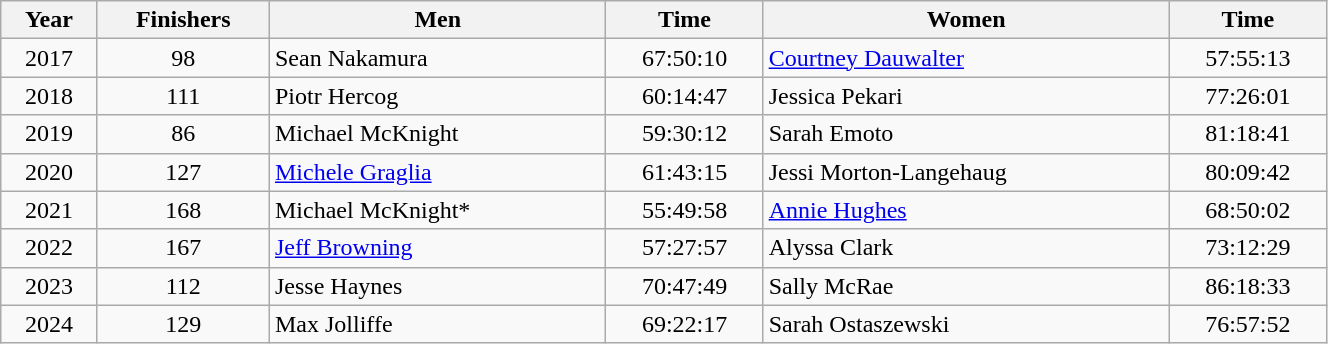<table class="wikitable" width=70% style="font-size:100%; text-align:center;">
<tr>
<th>Year</th>
<th>Finishers</th>
<th>Men</th>
<th>Time</th>
<th>Women</th>
<th>Time</th>
</tr>
<tr>
<td>2017</td>
<td>98</td>
<td align=left> Sean Nakamura</td>
<td>67:50:10</td>
<td align=left> <a href='#'>Courtney Dauwalter</a></td>
<td>57:55:13</td>
</tr>
<tr>
<td>2018</td>
<td>111</td>
<td align=left> Piotr Hercog</td>
<td>60:14:47</td>
<td align=left> Jessica Pekari</td>
<td>77:26:01</td>
</tr>
<tr>
<td>2019</td>
<td>86</td>
<td align=left> Michael McKnight</td>
<td>59:30:12</td>
<td align=left> Sarah Emoto</td>
<td>81:18:41</td>
</tr>
<tr>
<td>2020</td>
<td>127</td>
<td align=left> <a href='#'>Michele Graglia</a></td>
<td>61:43:15</td>
<td align=left> Jessi Morton-Langehaug</td>
<td>80:09:42</td>
</tr>
<tr>
<td>2021</td>
<td>168</td>
<td align=left> Michael McKnight*</td>
<td>55:49:58</td>
<td align=left> <a href='#'>Annie Hughes</a></td>
<td>68:50:02</td>
</tr>
<tr>
<td>2022</td>
<td>167</td>
<td align=left> <a href='#'>Jeff Browning</a></td>
<td>57:27:57</td>
<td align=left> Alyssa Clark</td>
<td>73:12:29</td>
</tr>
<tr>
<td>2023</td>
<td>112</td>
<td align=left> Jesse Haynes</td>
<td>70:47:49</td>
<td align=left> Sally McRae</td>
<td>86:18:33</td>
</tr>
<tr>
<td>2024</td>
<td>129</td>
<td align=left> Max Jolliffe</td>
<td>69:22:17</td>
<td align=left> Sarah Ostaszewski</td>
<td>76:57:52</td>
</tr>
</table>
